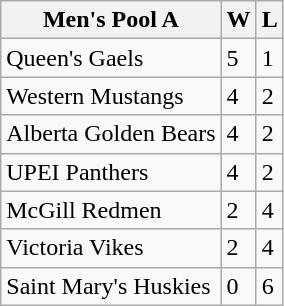<table class="wikitable">
<tr>
<th>Men's Pool A</th>
<th>W</th>
<th>L</th>
</tr>
<tr>
<td>Queen's Gaels</td>
<td>5</td>
<td>1</td>
</tr>
<tr>
<td>Western Mustangs</td>
<td>4</td>
<td>2</td>
</tr>
<tr>
<td>Alberta Golden Bears</td>
<td>4</td>
<td>2</td>
</tr>
<tr>
<td>UPEI Panthers</td>
<td>4</td>
<td>2</td>
</tr>
<tr>
<td>McGill Redmen</td>
<td>2</td>
<td>4</td>
</tr>
<tr>
<td>Victoria Vikes</td>
<td>2</td>
<td>4</td>
</tr>
<tr>
<td>Saint Mary's Huskies</td>
<td>0</td>
<td>6</td>
</tr>
</table>
